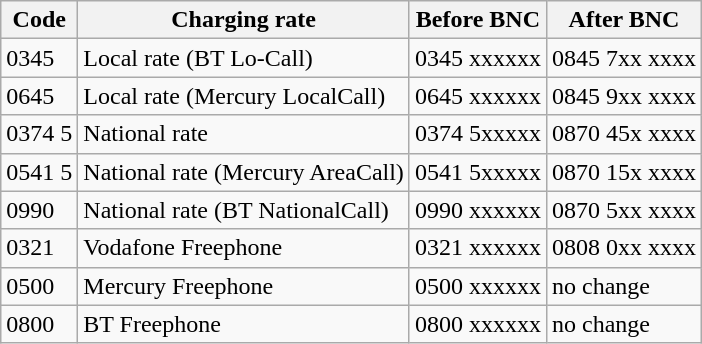<table class="wikitable">
<tr>
<th>Code</th>
<th>Charging rate</th>
<th>Before BNC</th>
<th>After BNC</th>
</tr>
<tr>
<td>0345</td>
<td>Local rate (BT Lo-Call)</td>
<td>0345 xxxxxx</td>
<td>0845 7xx xxxx</td>
</tr>
<tr>
<td>0645</td>
<td>Local rate (Mercury LocalCall)</td>
<td>0645 xxxxxx</td>
<td>0845 9xx xxxx </td>
</tr>
<tr>
<td>0374 5</td>
<td>National rate</td>
<td>0374 5xxxxx</td>
<td>0870 45x xxxx</td>
</tr>
<tr>
<td>0541 5</td>
<td>National rate (Mercury AreaCall)</td>
<td>0541 5xxxxx</td>
<td>0870 15x xxxx</td>
</tr>
<tr>
<td>0990</td>
<td>National rate (BT NationalCall)</td>
<td>0990 xxxxxx</td>
<td>0870 5xx xxxx</td>
</tr>
<tr>
<td>0321</td>
<td>Vodafone Freephone</td>
<td>0321 xxxxxx</td>
<td>0808 0xx xxxx</td>
</tr>
<tr>
<td>0500</td>
<td>Mercury Freephone</td>
<td>0500 xxxxxx</td>
<td>no change</td>
</tr>
<tr>
<td>0800</td>
<td>BT Freephone</td>
<td>0800 xxxxxx</td>
<td>no change</td>
</tr>
</table>
